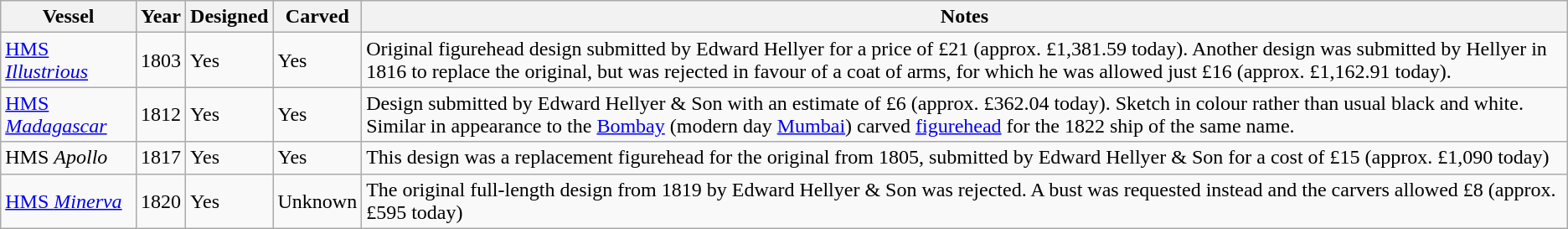<table class="wikitable">
<tr>
<th>Vessel</th>
<th>Year</th>
<th>Designed</th>
<th>Carved</th>
<th>Notes</th>
</tr>
<tr>
<td><a href='#'>HMS <em>Illustrious</em></a></td>
<td>1803</td>
<td>Yes</td>
<td>Yes</td>
<td>Original figurehead design submitted by Edward Hellyer for a price of £21 (approx. £1,381.59 today). Another design was submitted by Hellyer in 1816 to replace the original, but was rejected in favour of a coat of arms, for which he was allowed just £16 (approx. £1,162.91 today).</td>
</tr>
<tr>
<td><a href='#'>HMS <em>Madagascar</em></a></td>
<td>1812</td>
<td>Yes</td>
<td>Yes</td>
<td>Design submitted by Edward Hellyer & Son with an estimate of £6 (approx. £362.04 today). Sketch in colour rather than usual black and white.<br>Similar in appearance to the <a href='#'>Bombay</a> (modern day <a href='#'>Mumbai</a>) carved <a href='#'>figurehead</a> for the 1822 ship of the same name.</td>
</tr>
<tr>
<td>HMS <em>Apollo</em></td>
<td>1817</td>
<td>Yes</td>
<td>Yes</td>
<td>This design was a replacement figurehead for the original from 1805, submitted by Edward Hellyer & Son for a cost of £15 (approx. £1,090 today)</td>
</tr>
<tr>
<td><a href='#'>HMS <em>Minerva</em></a></td>
<td>1820</td>
<td>Yes</td>
<td>Unknown</td>
<td>The original full-length design from 1819 by Edward Hellyer & Son was rejected. A bust was requested instead and the carvers allowed £8 (approx. £595 today)</td>
</tr>
</table>
